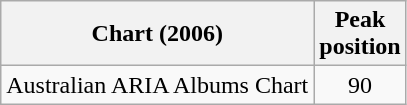<table class="wikitable">
<tr>
<th align="left">Chart (2006)</th>
<th align="left">Peak<br>position</th>
</tr>
<tr>
<td align="left">Australian ARIA Albums Chart</td>
<td align="center">90</td>
</tr>
</table>
